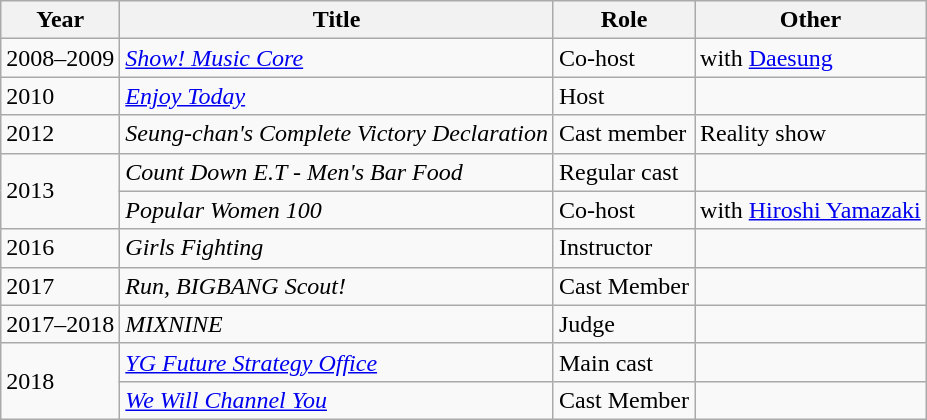<table class="wikitable">
<tr>
<th>Year</th>
<th>Title</th>
<th>Role</th>
<th>Other</th>
</tr>
<tr>
<td>2008–2009</td>
<td><em><a href='#'>Show! Music Core</a></em></td>
<td>Co-host</td>
<td>with <a href='#'>Daesung</a></td>
</tr>
<tr>
<td>2010</td>
<td><em><a href='#'>Enjoy Today</a></em></td>
<td>Host</td>
<td></td>
</tr>
<tr>
<td>2012</td>
<td><em>Seung-chan's Complete Victory Declaration</em></td>
<td>Cast member</td>
<td>Reality show</td>
</tr>
<tr>
<td rowspan="2">2013</td>
<td><em>Count Down E.T - Men's Bar Food</em></td>
<td>Regular cast</td>
<td></td>
</tr>
<tr>
<td><em>Popular Women 100</em></td>
<td>Co-host</td>
<td>with <a href='#'>Hiroshi Yamazaki</a></td>
</tr>
<tr>
<td>2016</td>
<td><em>Girls Fighting</em></td>
<td>Instructor</td>
<td></td>
</tr>
<tr>
<td>2017</td>
<td><em>Run, BIGBANG Scout!</em></td>
<td>Cast Member</td>
<td></td>
</tr>
<tr>
<td>2017–2018</td>
<td><em>MIXNINE</em></td>
<td>Judge</td>
<td></td>
</tr>
<tr>
<td rowspan="2">2018</td>
<td><em><a href='#'>YG Future Strategy Office</a></em></td>
<td>Main cast</td>
<td></td>
</tr>
<tr>
<td><em><a href='#'>We Will Channel You</a></em></td>
<td>Cast Member</td>
<td></td>
</tr>
</table>
